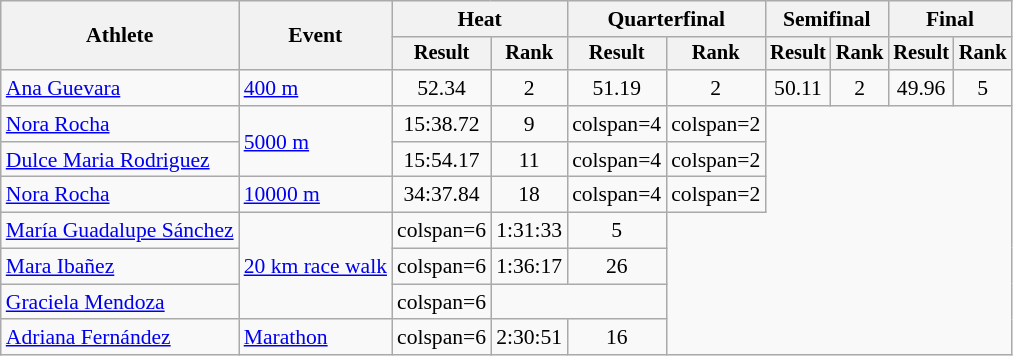<table class=wikitable style=font-size:90%;text-align:center>
<tr>
<th rowspan=2>Athlete</th>
<th rowspan=2>Event</th>
<th colspan=2>Heat</th>
<th colspan=2>Quarterfinal</th>
<th colspan=2>Semifinal</th>
<th colspan=2>Final</th>
</tr>
<tr style=font-size:95%>
<th>Result</th>
<th>Rank</th>
<th>Result</th>
<th>Rank</th>
<th>Result</th>
<th>Rank</th>
<th>Result</th>
<th>Rank</th>
</tr>
<tr>
<td align=left><a href='#'>Ana Guevara</a></td>
<td align=left><a href='#'>400 m</a></td>
<td>52.34</td>
<td>2</td>
<td>51.19</td>
<td>2</td>
<td>50.11</td>
<td>2</td>
<td>49.96</td>
<td>5</td>
</tr>
<tr>
<td align=left><a href='#'>Nora Rocha</a></td>
<td align=left rowspan=2><a href='#'>5000 m</a></td>
<td>15:38.72</td>
<td>9</td>
<td>colspan=4 </td>
<td>colspan=2 </td>
</tr>
<tr>
<td align=left><a href='#'>Dulce Maria Rodriguez</a></td>
<td>15:54.17</td>
<td>11</td>
<td>colspan=4 </td>
<td>colspan=2 </td>
</tr>
<tr>
<td align=left><a href='#'>Nora Rocha</a></td>
<td align=left><a href='#'>10000 m</a></td>
<td>34:37.84</td>
<td>18</td>
<td>colspan=4 </td>
<td>colspan=2 </td>
</tr>
<tr>
<td align=left><a href='#'>María Guadalupe Sánchez</a></td>
<td align=left rowspan=3><a href='#'>20 km race walk</a></td>
<td>colspan=6 </td>
<td>1:31:33</td>
<td>5</td>
</tr>
<tr>
<td align=left><a href='#'>Mara Ibañez</a></td>
<td>colspan=6 </td>
<td>1:36:17</td>
<td>26</td>
</tr>
<tr>
<td align=left><a href='#'>Graciela Mendoza</a></td>
<td>colspan=6 </td>
<td colspan=2></td>
</tr>
<tr>
<td align=left><a href='#'>Adriana Fernández</a></td>
<td align=left><a href='#'>Marathon</a></td>
<td>colspan=6 </td>
<td>2:30:51</td>
<td>16</td>
</tr>
</table>
